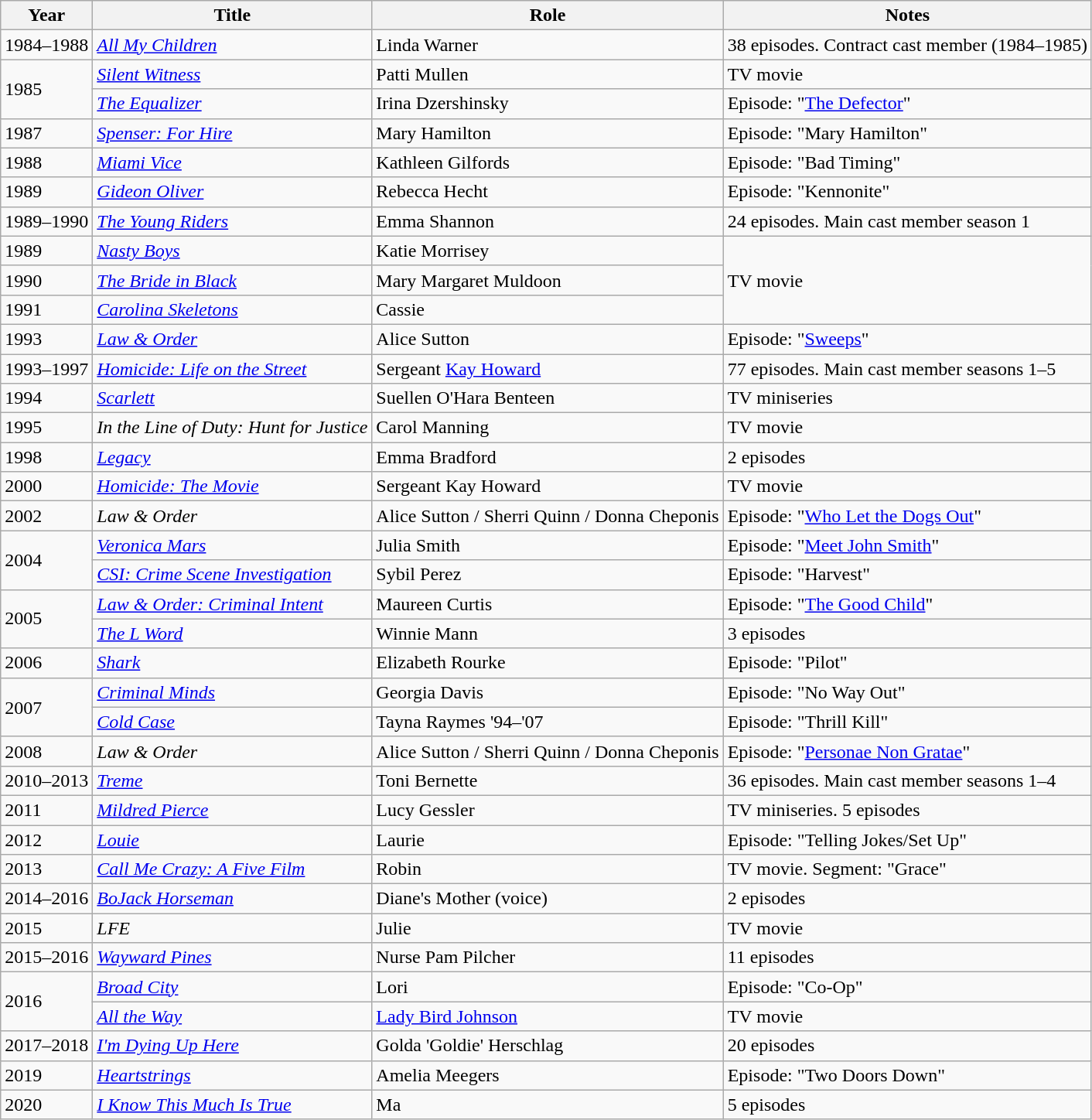<table class="wikitable sortable">
<tr>
<th>Year</th>
<th>Title</th>
<th>Role</th>
<th>Notes</th>
</tr>
<tr>
<td>1984–1988</td>
<td><em><a href='#'>All My Children</a></em></td>
<td>Linda Warner</td>
<td>38 episodes. Contract cast member (1984–1985)</td>
</tr>
<tr>
<td rowspan="2">1985</td>
<td><em><a href='#'>Silent Witness</a></em></td>
<td>Patti Mullen</td>
<td>TV movie</td>
</tr>
<tr>
<td><em><a href='#'>The Equalizer</a></em></td>
<td>Irina Dzershinsky</td>
<td>Episode: "<a href='#'>The Defector</a>"</td>
</tr>
<tr>
<td>1987</td>
<td><em><a href='#'>Spenser: For Hire</a></em></td>
<td>Mary Hamilton</td>
<td>Episode: "Mary Hamilton"</td>
</tr>
<tr>
<td>1988</td>
<td><em><a href='#'>Miami Vice</a></em></td>
<td>Kathleen Gilfords</td>
<td>Episode: "Bad Timing"</td>
</tr>
<tr>
<td>1989</td>
<td><em><a href='#'>Gideon Oliver</a></em></td>
<td>Rebecca Hecht</td>
<td>Episode: "Kennonite"</td>
</tr>
<tr>
<td>1989–1990</td>
<td><em><a href='#'>The Young Riders</a></em></td>
<td>Emma Shannon</td>
<td>24 episodes. Main cast member season 1</td>
</tr>
<tr>
<td>1989</td>
<td><em><a href='#'>Nasty Boys</a></em></td>
<td>Katie Morrisey</td>
<td rowspan="3">TV movie</td>
</tr>
<tr>
<td>1990</td>
<td><em><a href='#'>The Bride in Black</a></em></td>
<td>Mary Margaret Muldoon</td>
</tr>
<tr>
<td>1991</td>
<td><em><a href='#'>Carolina Skeletons</a></em></td>
<td>Cassie</td>
</tr>
<tr>
<td>1993</td>
<td><em><a href='#'>Law & Order</a></em></td>
<td>Alice Sutton</td>
<td>Episode: "<a href='#'>Sweeps</a>"</td>
</tr>
<tr>
<td>1993–1997</td>
<td><em><a href='#'>Homicide: Life on the Street</a></em></td>
<td>Sergeant <a href='#'>Kay Howard</a></td>
<td>77 episodes. Main cast member seasons 1–5</td>
</tr>
<tr>
<td>1994</td>
<td><em><a href='#'>Scarlett</a></em></td>
<td>Suellen O'Hara Benteen</td>
<td>TV miniseries</td>
</tr>
<tr>
<td>1995</td>
<td><em>In the Line of Duty: Hunt for Justice</em></td>
<td>Carol Manning</td>
<td>TV movie</td>
</tr>
<tr>
<td>1998</td>
<td><em><a href='#'>Legacy</a></em></td>
<td>Emma Bradford</td>
<td>2 episodes</td>
</tr>
<tr>
<td>2000</td>
<td><em><a href='#'>Homicide: The Movie</a></em></td>
<td>Sergeant Kay Howard</td>
<td>TV movie</td>
</tr>
<tr>
<td>2002</td>
<td><em>Law & Order</em></td>
<td>Alice Sutton / Sherri Quinn / Donna Cheponis</td>
<td>Episode: "<a href='#'>Who Let the Dogs Out</a>"</td>
</tr>
<tr>
<td rowspan="2">2004</td>
<td><em><a href='#'>Veronica Mars</a></em></td>
<td>Julia Smith</td>
<td>Episode: "<a href='#'>Meet John Smith</a>"</td>
</tr>
<tr>
<td><em><a href='#'>CSI: Crime Scene Investigation</a></em></td>
<td>Sybil Perez</td>
<td>Episode: "Harvest"</td>
</tr>
<tr>
<td rowspan="2">2005</td>
<td><em><a href='#'>Law & Order: Criminal Intent</a></em></td>
<td>Maureen Curtis</td>
<td>Episode: "<a href='#'>The Good Child</a>"</td>
</tr>
<tr>
<td><em><a href='#'>The L Word</a></em></td>
<td>Winnie Mann</td>
<td>3 episodes</td>
</tr>
<tr>
<td>2006</td>
<td><em><a href='#'>Shark</a></em></td>
<td>Elizabeth Rourke</td>
<td>Episode: "Pilot"</td>
</tr>
<tr>
<td rowspan="2">2007</td>
<td><em><a href='#'>Criminal Minds</a></em></td>
<td>Georgia Davis</td>
<td>Episode: "No Way Out"</td>
</tr>
<tr>
<td><em><a href='#'>Cold Case</a></em></td>
<td>Tayna Raymes '94–'07</td>
<td>Episode: "Thrill Kill"</td>
</tr>
<tr>
<td>2008</td>
<td><em>Law & Order</em></td>
<td>Alice Sutton / Sherri Quinn / Donna Cheponis</td>
<td>Episode: "<a href='#'>Personae Non Gratae</a>"</td>
</tr>
<tr>
<td>2010–2013</td>
<td><em><a href='#'>Treme</a></em></td>
<td>Toni Bernette</td>
<td>36 episodes. Main cast member seasons 1–4</td>
</tr>
<tr>
<td>2011</td>
<td><em><a href='#'>Mildred Pierce</a></em></td>
<td>Lucy Gessler</td>
<td>TV miniseries. 5 episodes</td>
</tr>
<tr>
<td>2012</td>
<td><em><a href='#'>Louie</a></em></td>
<td>Laurie</td>
<td>Episode: "Telling Jokes/Set Up"</td>
</tr>
<tr>
<td>2013</td>
<td><em><a href='#'>Call Me Crazy: A Five Film</a></em></td>
<td>Robin</td>
<td>TV movie. Segment: "Grace"</td>
</tr>
<tr>
<td>2014–2016</td>
<td><em><a href='#'>BoJack Horseman</a></em></td>
<td>Diane's Mother (voice)</td>
<td>2 episodes</td>
</tr>
<tr>
<td>2015</td>
<td><em>LFE</em></td>
<td>Julie</td>
<td>TV movie</td>
</tr>
<tr>
<td>2015–2016</td>
<td><em><a href='#'>Wayward Pines</a></em></td>
<td>Nurse Pam Pilcher</td>
<td>11 episodes</td>
</tr>
<tr>
<td rowspan="2">2016</td>
<td><em><a href='#'>Broad City</a></em></td>
<td>Lori</td>
<td>Episode: "Co-Op"</td>
</tr>
<tr>
<td><em><a href='#'>All the Way</a></em></td>
<td><a href='#'>Lady Bird Johnson</a></td>
<td>TV movie</td>
</tr>
<tr>
<td>2017–2018</td>
<td><em><a href='#'>I'm Dying Up Here</a></em></td>
<td>Golda 'Goldie' Herschlag</td>
<td>20 episodes</td>
</tr>
<tr>
<td>2019</td>
<td><em><a href='#'>Heartstrings</a></em></td>
<td>Amelia Meegers</td>
<td>Episode: "Two Doors Down"</td>
</tr>
<tr>
<td>2020</td>
<td><em><a href='#'>I Know This Much Is True</a></em></td>
<td>Ma</td>
<td>5 episodes</td>
</tr>
</table>
